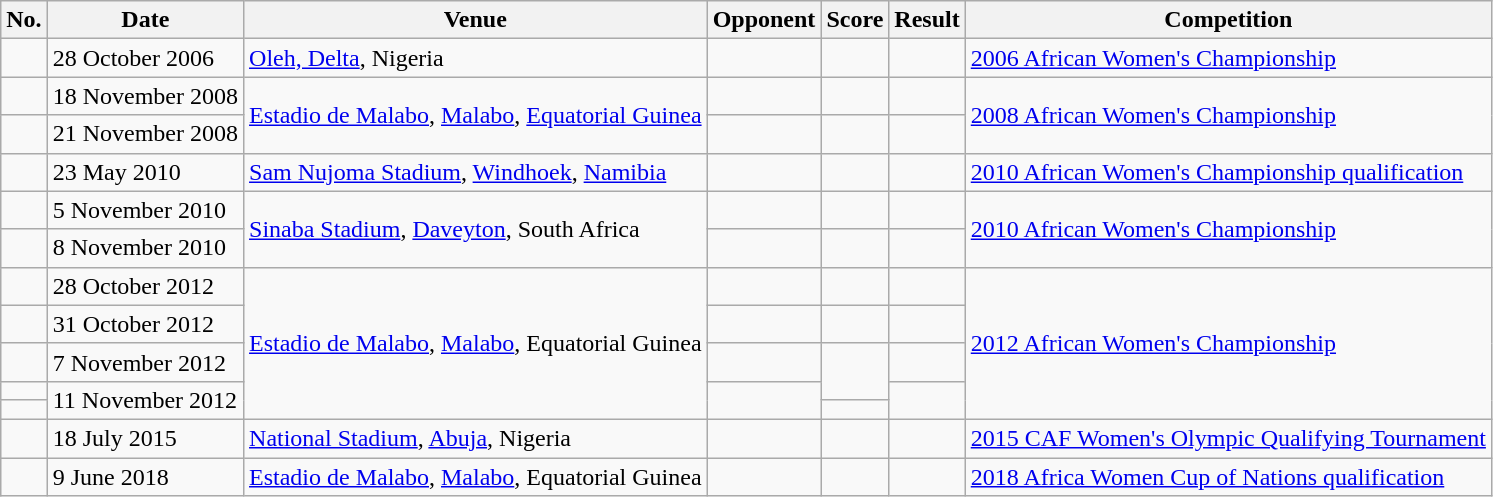<table class="wikitable">
<tr>
<th>No.</th>
<th>Date</th>
<th>Venue</th>
<th>Opponent</th>
<th>Score</th>
<th>Result</th>
<th>Competition</th>
</tr>
<tr>
<td></td>
<td>28 October 2006</td>
<td><a href='#'>Oleh, Delta</a>, Nigeria</td>
<td></td>
<td></td>
<td></td>
<td><a href='#'>2006 African Women's Championship</a></td>
</tr>
<tr>
<td></td>
<td>18 November 2008</td>
<td rowspan="2"><a href='#'>Estadio de Malabo</a>, <a href='#'>Malabo</a>, <a href='#'>Equatorial Guinea</a></td>
<td></td>
<td></td>
<td></td>
<td rowspan="2"><a href='#'>2008 African Women's Championship</a></td>
</tr>
<tr>
<td></td>
<td>21 November 2008</td>
<td></td>
<td></td>
<td></td>
</tr>
<tr>
<td></td>
<td>23 May 2010</td>
<td><a href='#'>Sam Nujoma Stadium</a>, <a href='#'>Windhoek</a>, <a href='#'>Namibia</a></td>
<td></td>
<td></td>
<td></td>
<td><a href='#'>2010 African Women's Championship qualification</a></td>
</tr>
<tr>
<td></td>
<td>5 November 2010</td>
<td rowspan="2"><a href='#'>Sinaba Stadium</a>, <a href='#'>Daveyton</a>, South Africa</td>
<td></td>
<td></td>
<td></td>
<td rowspan="2"><a href='#'>2010 African Women's Championship</a></td>
</tr>
<tr>
<td></td>
<td>8 November 2010</td>
<td></td>
<td></td>
<td></td>
</tr>
<tr>
<td></td>
<td>28 October 2012</td>
<td rowspan=5><a href='#'>Estadio de Malabo</a>, <a href='#'>Malabo</a>, Equatorial Guinea</td>
<td></td>
<td></td>
<td></td>
<td rowspan=5><a href='#'>2012 African Women's Championship</a></td>
</tr>
<tr>
<td></td>
<td>31 October 2012</td>
<td></td>
<td></td>
<td></td>
</tr>
<tr>
<td></td>
<td>7 November 2012</td>
<td></td>
<td rowspan="2"></td>
<td></td>
</tr>
<tr>
<td></td>
<td rowspan="2">11 November 2012</td>
<td rowspan="2"></td>
<td rowspan="2"></td>
</tr>
<tr>
<td></td>
<td></td>
</tr>
<tr>
<td></td>
<td>18 July 2015</td>
<td><a href='#'>National Stadium</a>, <a href='#'>Abuja</a>, Nigeria</td>
<td></td>
<td></td>
<td></td>
<td><a href='#'>2015 CAF Women's Olympic Qualifying Tournament</a></td>
</tr>
<tr>
<td></td>
<td>9 June 2018</td>
<td><a href='#'>Estadio de Malabo</a>, <a href='#'>Malabo</a>, Equatorial Guinea</td>
<td></td>
<td></td>
<td></td>
<td><a href='#'>2018 Africa Women Cup of Nations qualification</a></td>
</tr>
</table>
